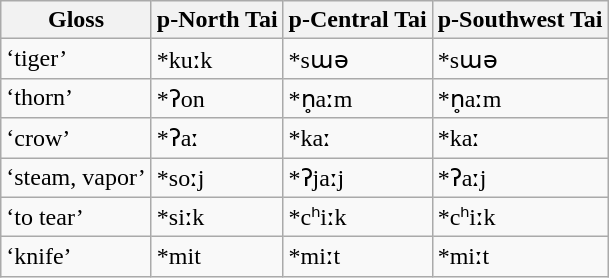<table class="wikitable sortable">
<tr>
<th>Gloss</th>
<th>p-North Tai</th>
<th>p-Central Tai</th>
<th>p-Southwest Tai</th>
</tr>
<tr>
<td>‘tiger’</td>
<td>*kuːk</td>
<td>*sɯə</td>
<td>*sɯə</td>
</tr>
<tr>
<td>‘thorn’</td>
<td>*ʔon</td>
<td>*n̥aːm</td>
<td>*n̥aːm</td>
</tr>
<tr>
<td>‘crow’</td>
<td>*ʔaː</td>
<td>*kaː</td>
<td>*kaː</td>
</tr>
<tr>
<td>‘steam, vapor’</td>
<td>*soːj</td>
<td>*ʔjaːj</td>
<td>*ʔaːj</td>
</tr>
<tr>
<td>‘to tear’</td>
<td>*siːk</td>
<td>*cʰiːk</td>
<td>*cʰiːk</td>
</tr>
<tr>
<td>‘knife’</td>
<td>*mit</td>
<td>*miːt</td>
<td>*miːt</td>
</tr>
</table>
